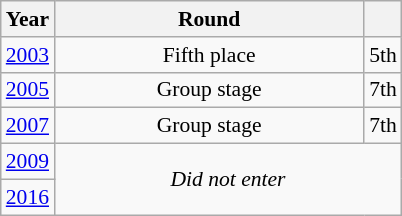<table class="wikitable" style="text-align: center; font-size:90%">
<tr>
<th>Year</th>
<th style="width:200px">Round</th>
<th></th>
</tr>
<tr>
<td><a href='#'>2003</a></td>
<td>Fifth place</td>
<td>5th</td>
</tr>
<tr>
<td><a href='#'>2005</a></td>
<td>Group stage</td>
<td>7th</td>
</tr>
<tr>
<td><a href='#'>2007</a></td>
<td>Group stage</td>
<td>7th</td>
</tr>
<tr>
<td><a href='#'>2009</a></td>
<td colspan="2" rowspan="2"><em>Did not enter</em></td>
</tr>
<tr>
<td><a href='#'>2016</a></td>
</tr>
</table>
